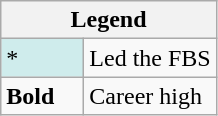<table class="wikitable mw-collapsible">
<tr>
<th colspan="2">Legend</th>
</tr>
<tr>
<td style="background:#cfecec; width:3em;">*</td>
<td>Led the FBS</td>
</tr>
<tr>
<td><strong>Bold</strong></td>
<td>Career high</td>
</tr>
</table>
